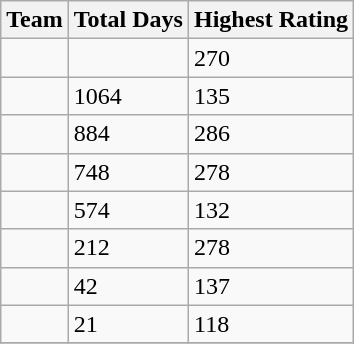<table class="wikitable sortable">
<tr>
<th>Team</th>
<th>Total Days</th>
<th>Highest Rating</th>
</tr>
<tr>
<td></td>
<td></td>
<td>270</td>
</tr>
<tr>
<td></td>
<td>1064</td>
<td>135</td>
</tr>
<tr>
<td></td>
<td>884</td>
<td>286</td>
</tr>
<tr>
<td></td>
<td>748</td>
<td>278</td>
</tr>
<tr>
<td></td>
<td>574</td>
<td>132</td>
</tr>
<tr>
<td></td>
<td>212</td>
<td>278</td>
</tr>
<tr>
<td></td>
<td>42</td>
<td>137</td>
</tr>
<tr>
<td></td>
<td>21</td>
<td>118</td>
</tr>
<tr>
</tr>
</table>
